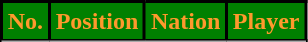<table class="wikitable sortable">
<tr>
<th style="background:#008000; color:#ff992d; border:2px solid #000000;" scope="col">No.</th>
<th style="background:#008000; color:#ff992d; border:2px solid #000000;" scope="col">Position</th>
<th style="background:#008000; color:#ff992d; border:2px solid #000000;" scope="col">Nation</th>
<th style="background:#008000; color:#ff992d; border:2px solid #000000;" scope="col">Player</th>
</tr>
<tr>
</tr>
</table>
